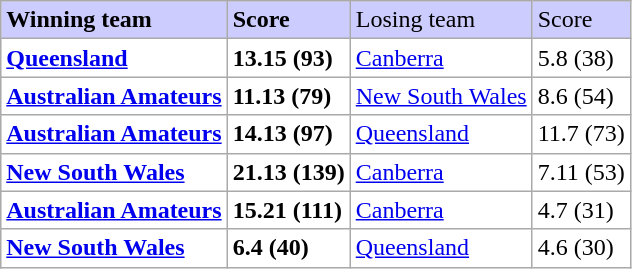<table class="wikitable">
<tr bgcolor="#CCCCFF">
<td><strong>Winning team</strong></td>
<td><strong>Score</strong></td>
<td>Losing team</td>
<td>Score</td>
</tr>
<tr bgcolor="#FFFFFF">
<td><strong><a href='#'>Queensland</a></strong></td>
<td><strong>13.15 (93)</strong></td>
<td><a href='#'>Canberra</a></td>
<td>5.8 (38)</td>
</tr>
<tr bgcolor="#FFFFFF">
<td><strong><a href='#'>Australian Amateurs</a></strong></td>
<td><strong>11.13 (79)</strong></td>
<td><a href='#'>New South Wales</a></td>
<td>8.6 (54)</td>
</tr>
<tr bgcolor="#FFFFFF">
<td><strong><a href='#'>Australian Amateurs</a></strong></td>
<td><strong>14.13 (97)</strong></td>
<td><a href='#'>Queensland</a></td>
<td>11.7 (73)</td>
</tr>
<tr bgcolor="#FFFFFF">
<td><strong><a href='#'>New South Wales</a></strong></td>
<td><strong>21.13 (139)</strong></td>
<td><a href='#'>Canberra</a></td>
<td>7.11 (53)</td>
</tr>
<tr bgcolor="#FFFFFF">
<td><strong><a href='#'>Australian Amateurs</a></strong></td>
<td><strong>15.21 (111)</strong></td>
<td><a href='#'>Canberra</a></td>
<td>4.7 (31)</td>
</tr>
<tr bgcolor="#FFFFFF">
<td><strong><a href='#'>New South Wales</a></strong></td>
<td><strong>6.4 (40)</strong></td>
<td><a href='#'>Queensland</a></td>
<td>4.6 (30)</td>
</tr>
</table>
